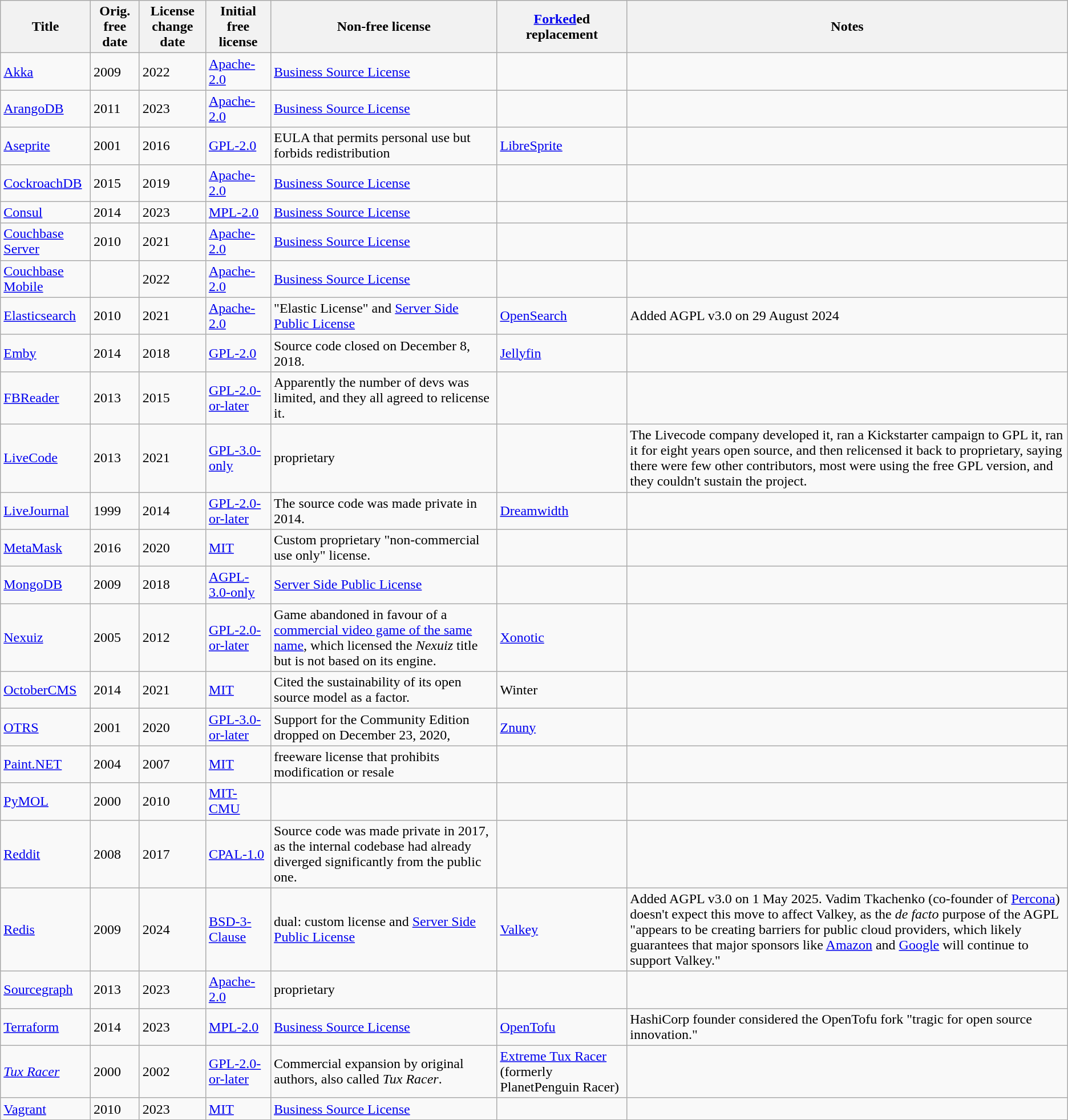<table class="wikitable sortable">
<tr>
<th>Title</th>
<th>Orig. free date</th>
<th>License change date</th>
<th>Initial free license</th>
<th>Non-free license</th>
<th><a href='#'>Forked</a>ed replacement</th>
<th class="unsortable">Notes</th>
</tr>
<tr>
<td><a href='#'>Akka</a></td>
<td>2009</td>
<td>2022</td>
<td><a href='#'>Apache-2.0</a></td>
<td><a href='#'>Business Source License</a></td>
<td></td>
<td></td>
</tr>
<tr>
<td><a href='#'>ArangoDB</a></td>
<td>2011</td>
<td>2023</td>
<td><a href='#'>Apache-2.0</a></td>
<td><a href='#'>Business Source License</a></td>
<td></td>
<td></td>
</tr>
<tr>
<td><a href='#'>Aseprite</a></td>
<td>2001</td>
<td>2016</td>
<td><a href='#'>GPL-2.0</a></td>
<td>EULA that permits personal use but forbids redistribution</td>
<td><a href='#'>LibreSprite</a></td>
<td></td>
</tr>
<tr>
<td><a href='#'>CockroachDB</a></td>
<td>2015</td>
<td>2019</td>
<td><a href='#'>Apache-2.0</a></td>
<td><a href='#'>Business Source License</a></td>
<td></td>
<td></td>
</tr>
<tr>
<td><a href='#'>Consul</a></td>
<td>2014</td>
<td>2023</td>
<td><a href='#'>MPL-2.0</a></td>
<td><a href='#'>Business Source License</a></td>
<td></td>
<td></td>
</tr>
<tr>
<td><a href='#'>Couchbase Server</a></td>
<td>2010</td>
<td>2021</td>
<td><a href='#'>Apache-2.0</a></td>
<td><a href='#'>Business Source License</a></td>
<td></td>
<td></td>
</tr>
<tr>
<td><a href='#'>Couchbase Mobile</a></td>
<td></td>
<td>2022</td>
<td><a href='#'>Apache-2.0</a></td>
<td><a href='#'>Business Source License</a></td>
<td></td>
<td></td>
</tr>
<tr>
<td><a href='#'>Elasticsearch</a></td>
<td>2010</td>
<td>2021</td>
<td><a href='#'>Apache-2.0</a></td>
<td>"Elastic License" and <a href='#'>Server Side Public License</a></td>
<td><a href='#'>OpenSearch</a></td>
<td>Added AGPL v3.0 on 29 August 2024</td>
</tr>
<tr>
<td><a href='#'>Emby</a></td>
<td>2014</td>
<td>2018</td>
<td><a href='#'>GPL-2.0</a></td>
<td>Source code closed on December 8, 2018.</td>
<td><a href='#'>Jellyfin</a></td>
<td></td>
</tr>
<tr>
<td><a href='#'>FBReader</a></td>
<td>2013</td>
<td>2015</td>
<td><a href='#'>GPL-2.0-or-later</a></td>
<td>Apparently the number of devs was limited, and they all agreed to relicense it.</td>
<td></td>
<td></td>
</tr>
<tr>
<td><a href='#'>LiveCode</a></td>
<td>2013</td>
<td>2021</td>
<td><a href='#'>GPL-3.0-only</a></td>
<td>proprietary</td>
<td></td>
<td>The Livecode company developed it, ran a  Kickstarter campaign to GPL it, ran it for eight years open source, and then relicensed it back to proprietary, saying there were few other contributors, most were using the free GPL version, and they couldn't sustain the project.</td>
</tr>
<tr>
<td><a href='#'>LiveJournal</a></td>
<td>1999</td>
<td>2014</td>
<td><a href='#'>GPL-2.0-or-later</a></td>
<td>The source code was made private in 2014.</td>
<td><a href='#'>Dreamwidth</a></td>
<td></td>
</tr>
<tr>
<td><a href='#'>MetaMask</a></td>
<td>2016</td>
<td>2020</td>
<td><a href='#'>MIT</a></td>
<td>Custom proprietary "non-commercial use only" license.</td>
<td></td>
<td></td>
</tr>
<tr>
<td><a href='#'>MongoDB</a></td>
<td>2009</td>
<td>2018</td>
<td><a href='#'>AGPL-3.0-only</a></td>
<td><a href='#'>Server Side Public License</a></td>
<td></td>
<td></td>
</tr>
<tr>
<td><a href='#'>Nexuiz</a></td>
<td>2005</td>
<td>2012</td>
<td><a href='#'>GPL-2.0-or-later</a></td>
<td>Game abandoned in favour of a <a href='#'>commercial video game of the same name</a>, which licensed the <em>Nexuiz</em> title but is not based on its engine.</td>
<td><a href='#'>Xonotic</a></td>
<td></td>
</tr>
<tr>
<td><a href='#'>OctoberCMS</a></td>
<td>2014</td>
<td>2021</td>
<td><a href='#'>MIT</a></td>
<td>Cited the sustainability of its open source model as a factor.</td>
<td>Winter</td>
<td></td>
</tr>
<tr>
<td><a href='#'>OTRS</a></td>
<td>2001</td>
<td>2020</td>
<td><a href='#'>GPL-3.0-or-later</a></td>
<td>Support for the Community Edition dropped on December 23, 2020,</td>
<td><a href='#'>Znuny</a></td>
<td></td>
</tr>
<tr>
<td><a href='#'>Paint.NET</a></td>
<td>2004</td>
<td>2007</td>
<td><a href='#'>MIT</a></td>
<td>freeware license that prohibits modification or resale</td>
<td></td>
<td></td>
</tr>
<tr>
<td><a href='#'>PyMOL</a></td>
<td>2000</td>
<td>2010</td>
<td><a href='#'>MIT-CMU</a></td>
<td></td>
<td></td>
<td></td>
</tr>
<tr>
<td><a href='#'>Reddit</a></td>
<td>2008</td>
<td>2017</td>
<td><a href='#'>CPAL-1.0</a></td>
<td>Source code was made private in 2017, as the internal codebase had already diverged significantly from the public one.</td>
<td></td>
<td></td>
</tr>
<tr>
<td><a href='#'>Redis</a></td>
<td>2009</td>
<td>2024</td>
<td><a href='#'>BSD-3-Clause</a></td>
<td>dual: custom license and <a href='#'>Server Side Public License</a></td>
<td><a href='#'>Valkey</a></td>
<td>Added AGPL v3.0 on 1 May 2025. Vadim Tkachenko (co-founder of <a href='#'>Percona</a>) doesn't expect this move to affect Valkey, as the <em>de facto</em> purpose of the AGPL "appears to be creating barriers for public cloud providers, which likely guarantees that major sponsors like <a href='#'>Amazon</a> and <a href='#'>Google</a> will continue to support Valkey."</td>
</tr>
<tr>
<td><a href='#'>Sourcegraph</a></td>
<td>2013</td>
<td>2023</td>
<td><a href='#'>Apache-2.0</a></td>
<td>proprietary</td>
<td></td>
<td></td>
</tr>
<tr>
<td><a href='#'>Terraform</a></td>
<td>2014</td>
<td>2023</td>
<td><a href='#'>MPL-2.0</a></td>
<td><a href='#'>Business Source License</a></td>
<td><a href='#'>OpenTofu</a></td>
<td>HashiCorp founder considered the OpenTofu fork "tragic for open source innovation."</td>
</tr>
<tr>
<td><em><a href='#'>Tux Racer</a></em></td>
<td>2000</td>
<td>2002</td>
<td><a href='#'>GPL-2.0-or-later</a></td>
<td>Commercial expansion by original authors, also called <em>Tux Racer</em>.</td>
<td><a href='#'>Extreme Tux Racer</a> (formerly PlanetPenguin Racer)</td>
<td></td>
</tr>
<tr>
<td><a href='#'>Vagrant</a></td>
<td>2010</td>
<td>2023</td>
<td><a href='#'>MIT</a></td>
<td><a href='#'>Business Source License</a></td>
<td></td>
<td></td>
</tr>
</table>
